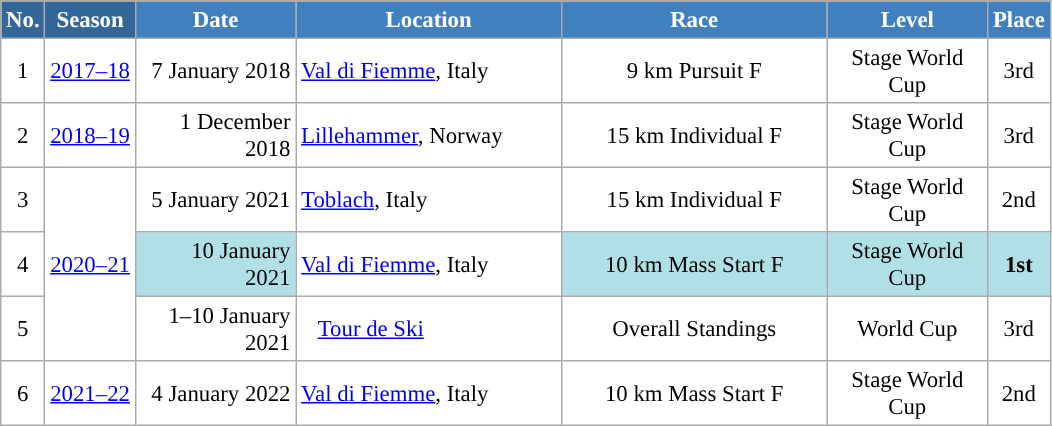<table class="wikitable sortable" style="font-size:95%; text-align:center; border:grey solid 1px; border-collapse:collapse; background:#ffffff;">
<tr style="background:#efefef;">
<th style="background-color:#369; color:white;">No.</th>
<th style="background-color:#369; color:white;">Season</th>
<th style="background-color:#4180be; color:white; width:100px;">Date</th>
<th style="background-color:#4180be; color:white; width:170px;">Location</th>
<th style="background-color:#4180be; color:white; width:170px;">Race</th>
<th style="background-color:#4180be; color:white; width:100px;">Level</th>
<th style="background-color:#4180be; color:white;">Place</th>
</tr>
<tr>
<td align=center>1</td>
<td><a href='#'>2017–18</a></td>
<td align=right>7 January 2018</td>
<td align=left> <a href='#'>Val di Fiemme</a>, Italy</td>
<td>9 km Pursuit F</td>
<td>Stage World Cup</td>
<td>3rd</td>
</tr>
<tr>
<td align=center>2</td>
<td><a href='#'>2018–19</a></td>
<td align=right>1 December 2018</td>
<td align=left> <a href='#'>Lillehammer</a>, Norway</td>
<td>15 km Individual F</td>
<td>Stage World Cup</td>
<td>3rd</td>
</tr>
<tr>
<td align=center>3</td>
<td rowspan=3 align=center><a href='#'>2020–21</a></td>
<td align=right>5 January 2021</td>
<td align=left> <a href='#'>Toblach</a>, Italy</td>
<td>15 km Individual F</td>
<td>Stage World Cup</td>
<td>2nd</td>
</tr>
<tr>
<td align=center>4</td>
<td bgcolor="#BOEOE6" align=right>10 January 2021</td>
<td align=left> <a href='#'>Val di Fiemme</a>, Italy</td>
<td bgcolor="#BOEOE6">10 km Mass Start F</td>
<td bgcolor="#BOEOE6">Stage World Cup</td>
<td bgcolor="#BOEOE6"><strong>1st</strong></td>
</tr>
<tr>
<td align=center>5</td>
<td align="right">1–10 January 2021</td>
<td align="left">   <a href='#'>Tour de Ski</a></td>
<td>Overall Standings</td>
<td>World Cup</td>
<td>3rd</td>
</tr>
<tr>
<td align=center>6</td>
<td><a href='#'>2021–22</a></td>
<td align=right>4 January 2022</td>
<td align=left> <a href='#'>Val di Fiemme</a>, Italy</td>
<td>10 km Mass Start F</td>
<td>Stage World Cup</td>
<td>2nd</td>
</tr>
</table>
